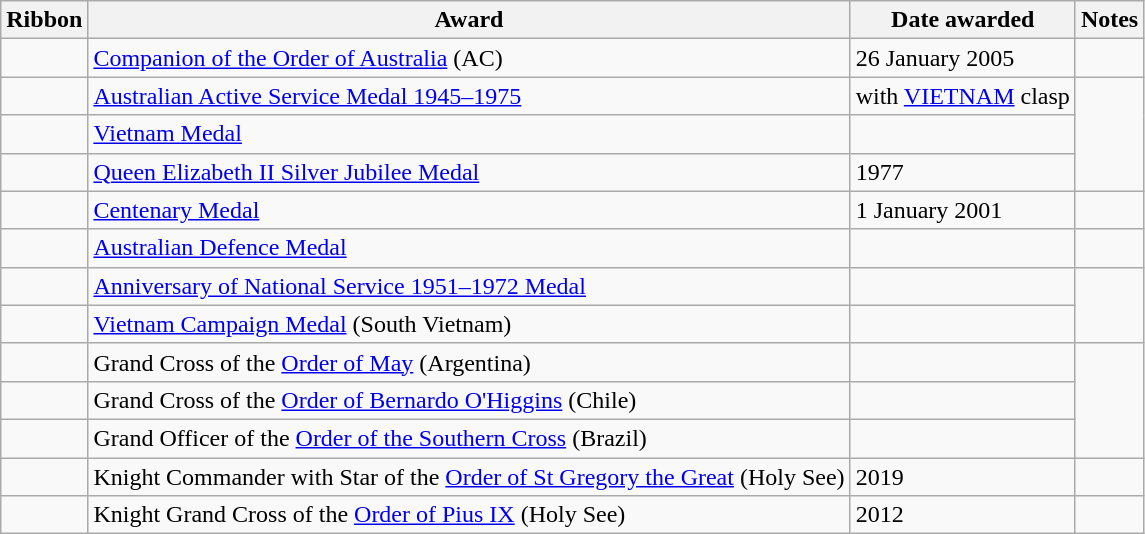<table class="wikitable">
<tr>
<th>Ribbon</th>
<th>Award</th>
<th>Date awarded</th>
<th>Notes</th>
</tr>
<tr>
<td></td>
<td><a href='#'>Companion of the Order of Australia</a> (AC)</td>
<td>26 January 2005</td>
<td></td>
</tr>
<tr>
<td></td>
<td><a href='#'>Australian Active Service Medal 1945–1975</a></td>
<td>with <a href='#'>VIETNAM</a> clasp</td>
<td rowspan=3></td>
</tr>
<tr>
<td></td>
<td><a href='#'>Vietnam Medal</a></td>
<td></td>
</tr>
<tr>
<td></td>
<td><a href='#'>Queen Elizabeth II Silver Jubilee Medal</a></td>
<td>1977</td>
</tr>
<tr>
<td></td>
<td><a href='#'>Centenary Medal</a></td>
<td>1 January 2001</td>
<td></td>
</tr>
<tr>
<td></td>
<td><a href='#'>Australian Defence Medal</a></td>
<td></td>
<td></td>
</tr>
<tr>
<td></td>
<td><a href='#'>Anniversary of National Service 1951–1972 Medal</a></td>
<td></td>
<td rowspan=2></td>
</tr>
<tr>
<td></td>
<td><a href='#'>Vietnam Campaign Medal</a> (South Vietnam)</td>
<td></td>
</tr>
<tr>
<td></td>
<td>Grand Cross of the <a href='#'>Order of May</a> (Argentina)</td>
<td></td>
<td rowspan=3></td>
</tr>
<tr>
<td></td>
<td>Grand Cross of the <a href='#'>Order of Bernardo O'Higgins</a> (Chile)</td>
<td></td>
</tr>
<tr>
<td></td>
<td>Grand Officer of the <a href='#'>Order of the Southern Cross</a> (Brazil)</td>
<td></td>
</tr>
<tr>
<td></td>
<td>Knight Commander with Star of the <a href='#'>Order of St Gregory the Great</a> (Holy See)</td>
<td>2019</td>
<td></td>
</tr>
<tr>
<td></td>
<td>Knight Grand Cross of the <a href='#'>Order of Pius IX</a> (Holy See)</td>
<td>2012</td>
<td></td>
</tr>
</table>
